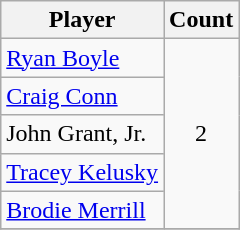<table class="wikitable">
<tr>
<th>Player</th>
<th>Count</th>
</tr>
<tr>
<td><a href='#'>Ryan Boyle</a></td>
<td align="center" rowspan="5">2</td>
</tr>
<tr>
<td><a href='#'>Craig Conn</a></td>
</tr>
<tr>
<td>John Grant, Jr.</td>
</tr>
<tr>
<td><a href='#'>Tracey Kelusky</a></td>
</tr>
<tr>
<td><a href='#'>Brodie Merrill</a></td>
</tr>
<tr>
</tr>
</table>
